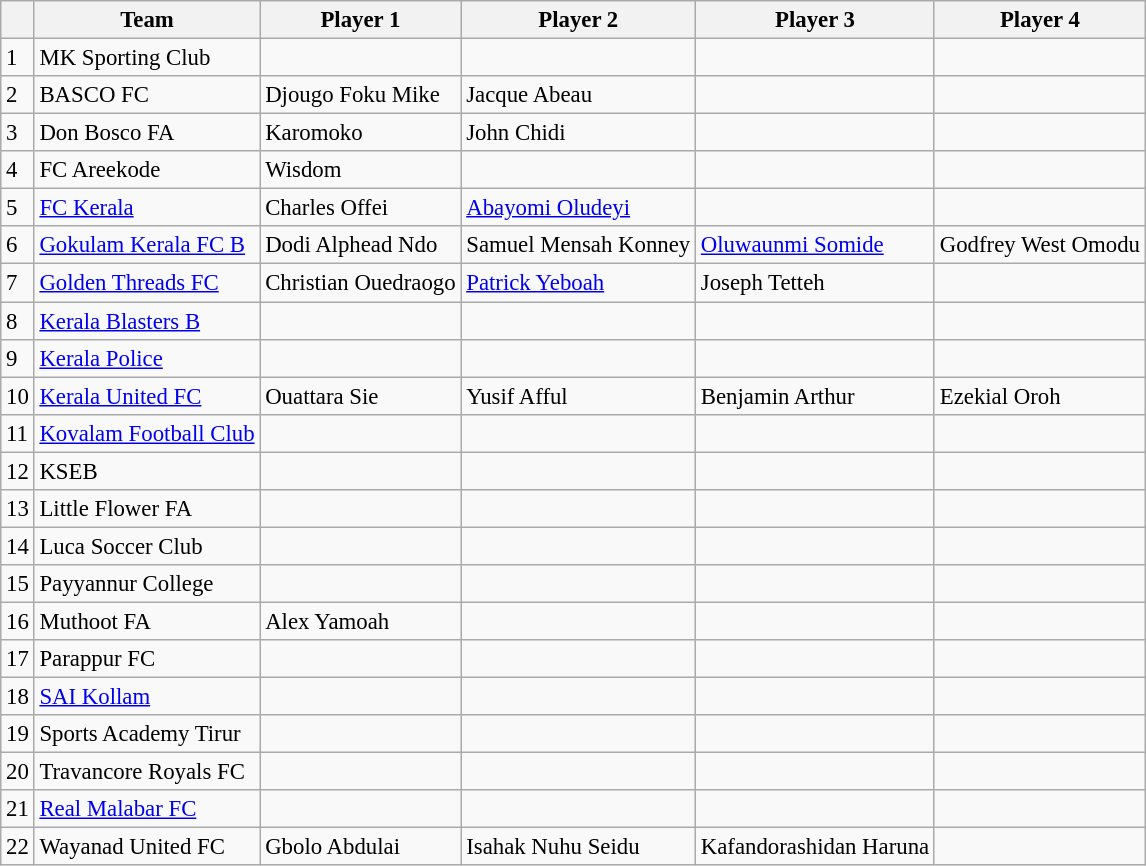<table class="wikitable" style="text-align: left; font-size:95%">
<tr>
<th scope="col"></th>
<th scope="col">Team</th>
<th>Player 1</th>
<th>Player 2</th>
<th>Player 3</th>
<th>Player 4</th>
</tr>
<tr>
<td>1</td>
<td>MK Sporting Club</td>
<td></td>
<td></td>
<td></td>
<td></td>
</tr>
<tr>
<td>2</td>
<td>BASCO FC</td>
<td> Djougo Foku Mike</td>
<td> Jacque Abeau</td>
<td></td>
<td></td>
</tr>
<tr>
<td>3</td>
<td>Don Bosco FA</td>
<td> Karomoko</td>
<td> John Chidi</td>
<td></td>
<td></td>
</tr>
<tr>
<td>4</td>
<td>FC Areekode</td>
<td> Wisdom</td>
<td></td>
<td></td>
<td></td>
</tr>
<tr>
<td>5</td>
<td><a href='#'>FC Kerala</a></td>
<td> Charles Offei</td>
<td> <a href='#'>Abayomi Oludeyi</a></td>
<td></td>
<td></td>
</tr>
<tr>
<td>6</td>
<td><a href='#'>Gokulam Kerala FC B</a></td>
<td> Dodi Alphead Ndo</td>
<td> Samuel Mensah Konney</td>
<td> <a href='#'>Oluwaunmi Somide</a></td>
<td> Godfrey West Omodu</td>
</tr>
<tr>
<td>7</td>
<td><a href='#'>Golden Threads FC</a></td>
<td> Christian Ouedraogo</td>
<td> <a href='#'>Patrick Yeboah</a></td>
<td> Joseph Tetteh</td>
<td></td>
</tr>
<tr>
<td>8</td>
<td><a href='#'>Kerala Blasters B</a></td>
<td></td>
<td></td>
<td></td>
<td></td>
</tr>
<tr>
<td>9</td>
<td><a href='#'>Kerala Police</a></td>
<td></td>
<td></td>
<td></td>
<td></td>
</tr>
<tr>
<td>10</td>
<td><a href='#'>Kerala United FC</a></td>
<td> Ouattara Sie</td>
<td> Yusif Afful</td>
<td> Benjamin Arthur</td>
<td> Ezekial Oroh</td>
</tr>
<tr>
<td>11</td>
<td><a href='#'>Kovalam Football Club</a></td>
<td></td>
<td></td>
<td></td>
<td></td>
</tr>
<tr>
<td>12</td>
<td>KSEB</td>
<td></td>
<td></td>
<td></td>
<td></td>
</tr>
<tr>
<td>13</td>
<td>Little Flower FA</td>
<td></td>
<td></td>
<td></td>
<td></td>
</tr>
<tr>
<td>14</td>
<td>Luca Soccer Club</td>
<td></td>
<td></td>
<td></td>
<td></td>
</tr>
<tr>
<td>15</td>
<td>Payyannur College</td>
<td></td>
<td></td>
<td></td>
<td></td>
</tr>
<tr>
<td>16</td>
<td>Muthoot FA</td>
<td> Alex Yamoah</td>
<td></td>
<td></td>
<td></td>
</tr>
<tr>
<td>17</td>
<td>Parappur FC</td>
<td></td>
<td></td>
<td></td>
<td></td>
</tr>
<tr>
<td>18</td>
<td><a href='#'>SAI Kollam</a></td>
<td></td>
<td></td>
<td></td>
<td></td>
</tr>
<tr>
<td>19</td>
<td>Sports Academy Tirur</td>
<td></td>
<td></td>
<td></td>
<td></td>
</tr>
<tr>
<td>20</td>
<td>Travancore Royals FC</td>
<td></td>
<td></td>
<td></td>
<td></td>
</tr>
<tr>
<td>21</td>
<td><a href='#'>Real Malabar FC</a></td>
<td></td>
<td></td>
<td></td>
<td></td>
</tr>
<tr>
<td>22</td>
<td>Wayanad United FC</td>
<td> Gbolo Abdulai</td>
<td> Isahak Nuhu Seidu</td>
<td> Kafandorashidan Haruna</td>
<td></td>
</tr>
</table>
